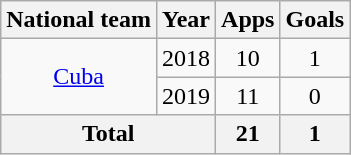<table class="wikitable" style="text-align:center">
<tr>
<th>National team</th>
<th>Year</th>
<th>Apps</th>
<th>Goals</th>
</tr>
<tr>
<td rowspan="2"><a href='#'>Cuba</a></td>
<td>2018</td>
<td>10</td>
<td>1</td>
</tr>
<tr>
<td>2019</td>
<td>11</td>
<td>0</td>
</tr>
<tr>
<th colspan=2>Total</th>
<th>21</th>
<th>1</th>
</tr>
</table>
